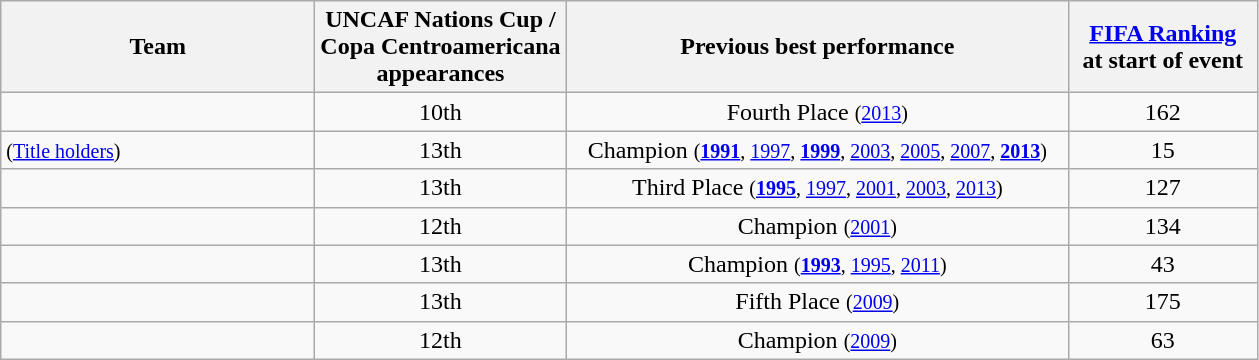<table class="wikitable">
<tr>
<th style="width:25%;">Team</th>
<th style="width:20%;">UNCAF Nations Cup / <br> Copa Centroamericana <br> appearances</th>
<th style="width:40%;">Previous best performance</th>
<th style="width:15%;"><a href='#'>FIFA Ranking</a> <br> at start of event</th>
</tr>
<tr>
<td align=left></td>
<td align=center>10th</td>
<td align=center>Fourth Place <small>(<a href='#'>2013</a>)</small></td>
<td align=center>162</td>
</tr>
<tr>
<td align=left> <small>(<a href='#'>Title holders</a>)</small></td>
<td align=center>13th</td>
<td align=center>Champion <small>(<strong><a href='#'>1991</a></strong>, <a href='#'>1997</a>, <strong><a href='#'>1999</a></strong>, <a href='#'>2003</a>, <a href='#'>2005</a>, <a href='#'>2007</a>, <strong><a href='#'>2013</a></strong>)</small></td>
<td align=center>15</td>
</tr>
<tr>
<td align=left></td>
<td align=center>13th</td>
<td align=center>Third Place <small>(<strong><a href='#'>1995</a></strong>, <a href='#'>1997</a>, <a href='#'>2001</a>, <a href='#'>2003</a>, <a href='#'>2013</a>)</small></td>
<td align=center>127</td>
</tr>
<tr>
<td align=left></td>
<td align=center>12th</td>
<td align=center>Champion <small>(<a href='#'>2001</a>)</small></td>
<td align=center>134</td>
</tr>
<tr>
<td align=left></td>
<td align=center>13th</td>
<td align=center>Champion <small>(<strong><a href='#'>1993</a></strong>, <a href='#'>1995</a>, <a href='#'>2011</a>)</small></td>
<td align=center>43</td>
</tr>
<tr>
<td align=left></td>
<td align=center>13th</td>
<td align=center>Fifth Place <small>(<a href='#'>2009</a>)</small></td>
<td align=center>175</td>
</tr>
<tr>
<td align=left></td>
<td align=center>12th</td>
<td align=center>Champion <small>(<a href='#'>2009</a>)</small></td>
<td align=center>63</td>
</tr>
</table>
